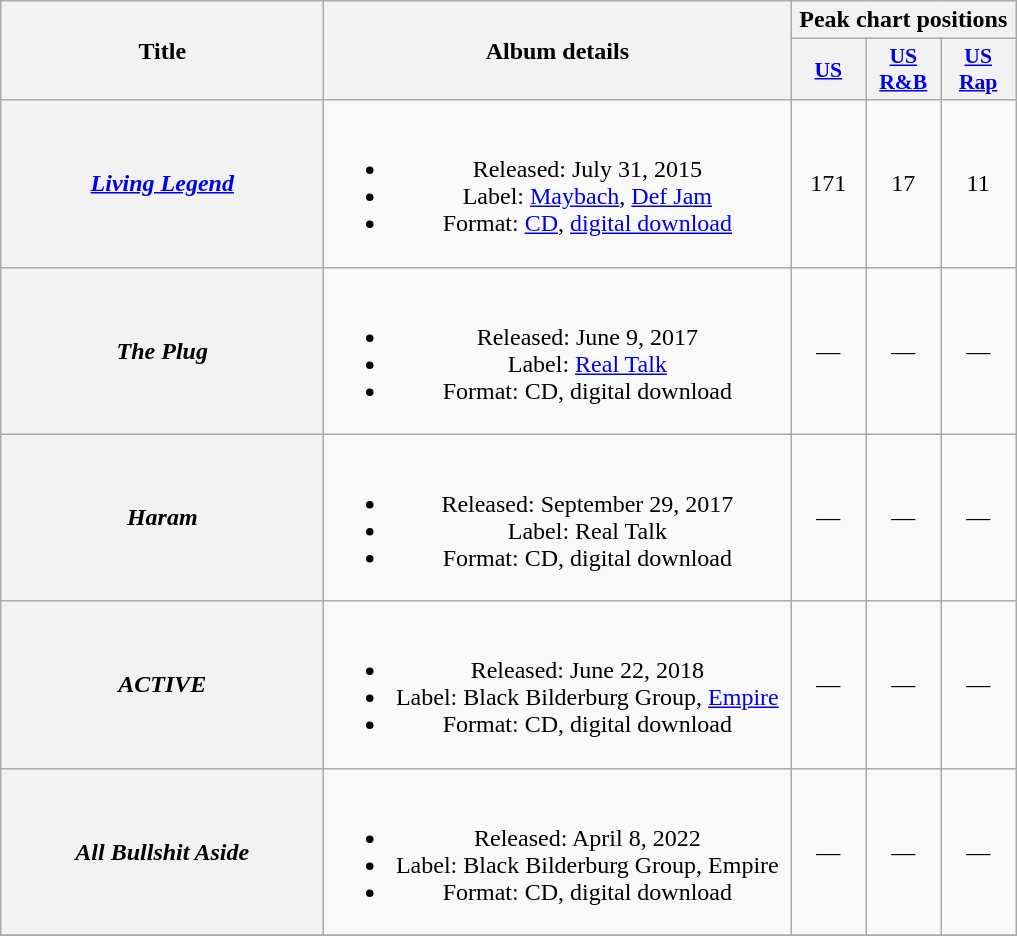<table class="wikitable plainrowheaders" style="text-align:center;">
<tr>
<th scope="col" rowspan="2" style="width:13em;">Title</th>
<th scope="col" rowspan="2" style="width:19em;">Album details</th>
<th scope="col" colspan="4">Peak chart positions</th>
</tr>
<tr>
<th scope="col" style="width:3em;font-size:90%;"><a href='#'>US</a></th>
<th scope="col" style="width:3em;font-size:90%;"><a href='#'>US R&B</a></th>
<th scope="col" style="width:3em;font-size:90%;"><a href='#'>US<br>Rap</a></th>
</tr>
<tr>
<th scope="row"><em><a href='#'>Living Legend</a></em></th>
<td><br><ul><li>Released: July 31, 2015</li><li>Label: <a href='#'>Maybach</a>, <a href='#'>Def Jam</a></li><li>Format: <a href='#'>CD</a>, <a href='#'>digital download</a></li></ul></td>
<td>171</td>
<td>17</td>
<td>11</td>
</tr>
<tr>
<th scope="row"><em>The Plug</em></th>
<td><br><ul><li>Released: June 9, 2017</li><li>Label: <a href='#'>Real Talk</a></li><li>Format: CD, digital download</li></ul></td>
<td>—</td>
<td>—</td>
<td>—</td>
</tr>
<tr>
<th scope="row"><em>Haram</em></th>
<td><br><ul><li>Released: September 29, 2017</li><li>Label: Real Talk</li><li>Format: CD, digital download</li></ul></td>
<td>—</td>
<td>—</td>
<td>—</td>
</tr>
<tr>
<th scope="row"><em>ACTIVE</em></th>
<td><br><ul><li>Released: June 22, 2018</li><li>Label: Black Bilderburg Group, <a href='#'>Empire</a></li><li>Format: CD, digital download</li></ul></td>
<td>—</td>
<td>—</td>
<td>—</td>
</tr>
<tr>
<th scope="row"><em>All Bullshit Aside</em></th>
<td><br><ul><li>Released: April 8, 2022</li><li>Label: Black Bilderburg Group, Empire</li><li>Format: CD, digital download</li></ul></td>
<td>—</td>
<td>—</td>
<td>—</td>
</tr>
<tr>
</tr>
</table>
